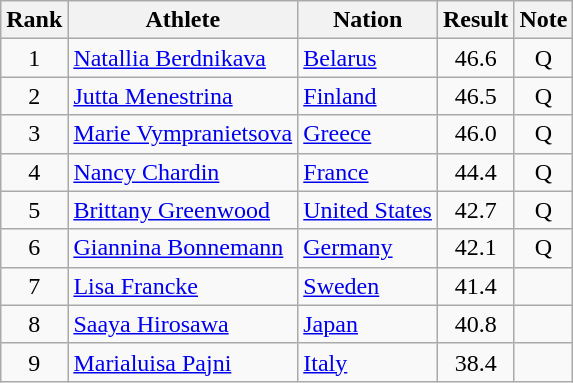<table class="wikitable sortable" style="text-align:center">
<tr>
<th>Rank</th>
<th>Athlete</th>
<th>Nation</th>
<th>Result</th>
<th>Note</th>
</tr>
<tr>
<td>1</td>
<td align=left><a href='#'>Natallia Berdnikava</a></td>
<td align=left> <a href='#'>Belarus</a></td>
<td>46.6</td>
<td>Q</td>
</tr>
<tr>
<td>2</td>
<td align=left><a href='#'>Jutta Menestrina</a></td>
<td align=left> <a href='#'>Finland</a></td>
<td>46.5</td>
<td>Q</td>
</tr>
<tr>
<td>3</td>
<td align=left><a href='#'>Marie Vympranietsova</a></td>
<td align=left> <a href='#'>Greece</a></td>
<td>46.0</td>
<td>Q</td>
</tr>
<tr>
<td>4</td>
<td align=left><a href='#'>Nancy Chardin</a></td>
<td align=left> <a href='#'>France</a></td>
<td>44.4</td>
<td>Q</td>
</tr>
<tr>
<td>5</td>
<td align=left><a href='#'>Brittany Greenwood</a></td>
<td align=left> <a href='#'>United States</a></td>
<td>42.7</td>
<td>Q</td>
</tr>
<tr>
<td>6</td>
<td align=left><a href='#'>Giannina Bonnemann</a></td>
<td align=left> <a href='#'>Germany</a></td>
<td>42.1</td>
<td>Q</td>
</tr>
<tr>
<td>7</td>
<td align=left><a href='#'>Lisa Francke</a></td>
<td align=left> <a href='#'>Sweden</a></td>
<td>41.4</td>
<td></td>
</tr>
<tr>
<td>8</td>
<td align=left><a href='#'>Saaya Hirosawa</a></td>
<td align=left> <a href='#'>Japan</a></td>
<td>40.8</td>
<td></td>
</tr>
<tr>
<td>9</td>
<td align=left><a href='#'>Marialuisa Pajni</a></td>
<td align=left> <a href='#'>Italy</a></td>
<td>38.4</td>
<td></td>
</tr>
</table>
